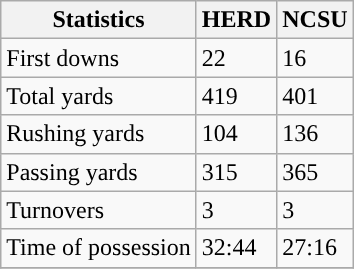<table class="wikitable">
<tr>
<th>Statistics</th>
<th>HERD</th>
<th>NCSU</th>
</tr>
<tr>
<td>First downs</td>
<td>22</td>
<td>16</td>
</tr>
<tr>
<td>Total yards</td>
<td>419</td>
<td>401</td>
</tr>
<tr>
<td>Rushing yards</td>
<td>104</td>
<td>136</td>
</tr>
<tr>
<td>Passing yards</td>
<td>315</td>
<td>365</td>
</tr>
<tr>
<td>Turnovers</td>
<td>3</td>
<td>3</td>
</tr>
<tr>
<td>Time of possession</td>
<td>32:44</td>
<td>27:16</td>
</tr>
<tr>
</tr>
</table>
